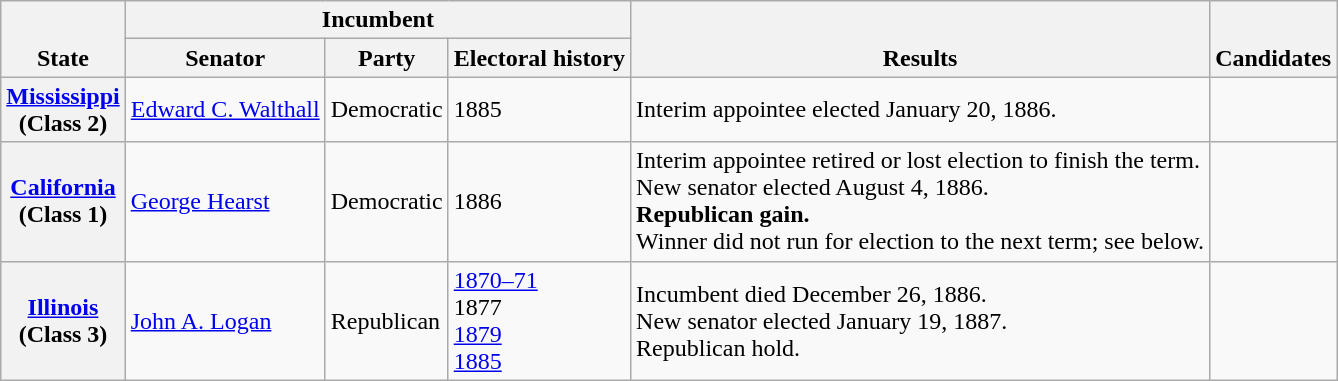<table class=wikitable>
<tr valign=bottom>
<th rowspan=2>State</th>
<th colspan=3>Incumbent</th>
<th rowspan=2>Results</th>
<th rowspan=2>Candidates</th>
</tr>
<tr>
<th>Senator</th>
<th>Party</th>
<th>Electoral history</th>
</tr>
<tr>
<th><a href='#'>Mississippi</a><br>(Class 2)</th>
<td><a href='#'>Edward C. Walthall</a></td>
<td>Democratic</td>
<td>1885 </td>
<td>Interim appointee elected January 20, 1886.</td>
<td nowrap></td>
</tr>
<tr>
<th><a href='#'>California</a><br>(Class 1)</th>
<td><a href='#'>George Hearst</a></td>
<td>Democratic</td>
<td>1886 </td>
<td>Interim appointee retired or lost election to finish the term.<br>New senator elected August 4, 1886.<br><strong>Republican gain.</strong><br>Winner did not run for election to the next term; see below.</td>
<td nowrap></td>
</tr>
<tr>
<th><a href='#'>Illinois</a><br>(Class 3)</th>
<td><a href='#'>John A. Logan</a></td>
<td>Republican</td>
<td><a href='#'>1870–71</a><br>1877 <br><a href='#'>1879</a><br><a href='#'>1885</a></td>
<td>Incumbent died December 26, 1886.<br>New senator elected January 19, 1887.<br>Republican hold.</td>
<td nowrap></td>
</tr>
</table>
